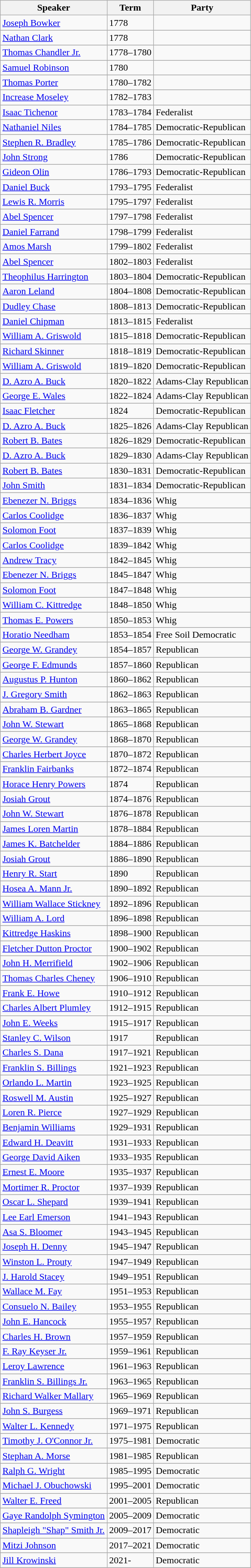<table class="wikitable">
<tr>
<th>Speaker</th>
<th>Term</th>
<th>Party</th>
</tr>
<tr>
<td><a href='#'>Joseph Bowker</a></td>
<td>1778</td>
<td></td>
</tr>
<tr>
</tr>
<tr>
<td><a href='#'>Nathan Clark</a></td>
<td>1778</td>
<td></td>
</tr>
<tr>
</tr>
<tr>
<td><a href='#'>Thomas Chandler Jr.</a></td>
<td>1778–1780</td>
<td></td>
</tr>
<tr>
</tr>
<tr>
<td><a href='#'>Samuel Robinson</a></td>
<td>1780</td>
<td></td>
</tr>
<tr>
</tr>
<tr>
<td><a href='#'>Thomas Porter</a></td>
<td>1780–1782</td>
<td></td>
</tr>
<tr>
</tr>
<tr>
<td><a href='#'>Increase Moseley</a></td>
<td>1782–1783</td>
<td></td>
</tr>
<tr>
</tr>
<tr>
<td><a href='#'>Isaac Tichenor</a></td>
<td>1783–1784</td>
<td>Federalist</td>
</tr>
<tr>
</tr>
<tr>
<td><a href='#'>Nathaniel Niles</a></td>
<td>1784–1785</td>
<td>Democratic-Republican</td>
</tr>
<tr>
</tr>
<tr>
<td><a href='#'>Stephen R. Bradley</a></td>
<td>1785–1786</td>
<td>Democratic-Republican</td>
</tr>
<tr>
</tr>
<tr>
<td><a href='#'>John Strong</a></td>
<td>1786</td>
<td>Democratic-Republican</td>
</tr>
<tr>
</tr>
<tr>
<td><a href='#'>Gideon Olin</a></td>
<td>1786–1793</td>
<td>Democratic-Republican</td>
</tr>
<tr>
</tr>
<tr>
<td><a href='#'>Daniel Buck</a></td>
<td>1793–1795</td>
<td>Federalist</td>
</tr>
<tr>
</tr>
<tr>
<td><a href='#'>Lewis R. Morris</a></td>
<td>1795–1797</td>
<td>Federalist</td>
</tr>
<tr>
</tr>
<tr>
<td><a href='#'>Abel Spencer</a></td>
<td>1797–1798</td>
<td>Federalist</td>
</tr>
<tr>
</tr>
<tr>
<td><a href='#'>Daniel Farrand</a></td>
<td>1798–1799</td>
<td>Federalist</td>
</tr>
<tr>
</tr>
<tr>
<td><a href='#'>Amos Marsh</a></td>
<td>1799–1802</td>
<td>Federalist</td>
</tr>
<tr>
</tr>
<tr>
<td><a href='#'>Abel Spencer</a></td>
<td>1802–1803</td>
<td>Federalist</td>
</tr>
<tr>
</tr>
<tr>
<td><a href='#'>Theophilus Harrington</a></td>
<td>1803–1804</td>
<td>Democratic-Republican</td>
</tr>
<tr>
</tr>
<tr>
<td><a href='#'>Aaron Leland</a></td>
<td>1804–1808</td>
<td>Democratic-Republican</td>
</tr>
<tr>
</tr>
<tr>
<td><a href='#'>Dudley Chase</a></td>
<td>1808–1813</td>
<td>Democratic-Republican</td>
</tr>
<tr>
</tr>
<tr>
<td><a href='#'>Daniel Chipman</a></td>
<td>1813–1815</td>
<td>Federalist</td>
</tr>
<tr>
</tr>
<tr>
<td><a href='#'>William A. Griswold</a></td>
<td>1815–1818</td>
<td>Democratic-Republican</td>
</tr>
<tr>
</tr>
<tr>
<td><a href='#'>Richard Skinner</a></td>
<td>1818–1819</td>
<td>Democratic-Republican</td>
</tr>
<tr>
</tr>
<tr>
<td><a href='#'>William A. Griswold</a></td>
<td>1819–1820</td>
<td>Democratic-Republican</td>
</tr>
<tr>
</tr>
<tr>
<td><a href='#'>D. Azro A. Buck</a></td>
<td>1820–1822</td>
<td>Adams-Clay Republican</td>
</tr>
<tr>
</tr>
<tr>
<td><a href='#'>George E. Wales</a></td>
<td>1822–1824</td>
<td>Adams-Clay Republican</td>
</tr>
<tr>
</tr>
<tr>
<td><a href='#'>Isaac Fletcher</a></td>
<td>1824</td>
<td>Democratic-Republican</td>
</tr>
<tr>
</tr>
<tr>
<td><a href='#'>D. Azro A. Buck</a></td>
<td>1825–1826</td>
<td>Adams-Clay Republican</td>
</tr>
<tr>
</tr>
<tr>
<td><a href='#'>Robert B. Bates</a></td>
<td>1826–1829</td>
<td>Democratic-Republican</td>
</tr>
<tr>
</tr>
<tr>
<td><a href='#'>D. Azro A. Buck</a></td>
<td>1829–1830</td>
<td>Adams-Clay Republican</td>
</tr>
<tr>
</tr>
<tr>
<td><a href='#'>Robert B. Bates</a></td>
<td>1830–1831</td>
<td>Democratic-Republican</td>
</tr>
<tr>
</tr>
<tr>
<td><a href='#'>John Smith</a></td>
<td>1831–1834</td>
<td>Democratic-Republican</td>
</tr>
<tr>
</tr>
<tr>
<td><a href='#'>Ebenezer N. Briggs</a></td>
<td>1834–1836</td>
<td>Whig</td>
</tr>
<tr>
</tr>
<tr>
<td><a href='#'>Carlos Coolidge</a></td>
<td>1836–1837</td>
<td>Whig</td>
</tr>
<tr>
</tr>
<tr>
<td><a href='#'>Solomon Foot</a></td>
<td>1837–1839</td>
<td>Whig</td>
</tr>
<tr>
</tr>
<tr>
<td><a href='#'>Carlos Coolidge</a></td>
<td>1839–1842</td>
<td>Whig</td>
</tr>
<tr>
</tr>
<tr>
<td><a href='#'>Andrew Tracy</a></td>
<td>1842–1845</td>
<td>Whig</td>
</tr>
<tr>
</tr>
<tr>
<td><a href='#'>Ebenezer N. Briggs</a></td>
<td>1845–1847</td>
<td>Whig</td>
</tr>
<tr>
</tr>
<tr>
<td><a href='#'>Solomon Foot</a></td>
<td>1847–1848</td>
<td>Whig</td>
</tr>
<tr>
</tr>
<tr>
<td><a href='#'>William C. Kittredge</a></td>
<td>1848–1850</td>
<td>Whig</td>
</tr>
<tr>
</tr>
<tr>
<td><a href='#'>Thomas E. Powers</a></td>
<td>1850–1853</td>
<td>Whig</td>
</tr>
<tr>
</tr>
<tr>
<td><a href='#'>Horatio Needham</a></td>
<td>1853–1854</td>
<td>Free Soil Democratic</td>
</tr>
<tr>
</tr>
<tr>
<td><a href='#'>George W. Grandey</a></td>
<td>1854–1857</td>
<td>Republican</td>
</tr>
<tr>
</tr>
<tr>
<td><a href='#'>George F. Edmunds</a></td>
<td>1857–1860</td>
<td>Republican</td>
</tr>
<tr>
</tr>
<tr>
<td><a href='#'>Augustus P. Hunton</a></td>
<td>1860–1862</td>
<td>Republican</td>
</tr>
<tr>
</tr>
<tr>
<td><a href='#'>J. Gregory Smith</a></td>
<td>1862–1863</td>
<td>Republican</td>
</tr>
<tr>
</tr>
<tr>
<td><a href='#'>Abraham B. Gardner</a></td>
<td>1863–1865</td>
<td>Republican</td>
</tr>
<tr>
</tr>
<tr>
<td><a href='#'>John W. Stewart</a></td>
<td>1865–1868</td>
<td>Republican</td>
</tr>
<tr>
</tr>
<tr>
<td><a href='#'>George W. Grandey</a></td>
<td>1868–1870</td>
<td>Republican</td>
</tr>
<tr>
</tr>
<tr>
<td><a href='#'>Charles Herbert Joyce</a></td>
<td>1870–1872</td>
<td>Republican</td>
</tr>
<tr>
</tr>
<tr>
<td><a href='#'>Franklin Fairbanks</a></td>
<td>1872–1874</td>
<td>Republican</td>
</tr>
<tr>
</tr>
<tr>
<td><a href='#'>Horace Henry Powers</a></td>
<td>1874</td>
<td>Republican</td>
</tr>
<tr>
</tr>
<tr>
<td><a href='#'>Josiah Grout</a></td>
<td>1874–1876</td>
<td>Republican</td>
</tr>
<tr>
</tr>
<tr>
<td><a href='#'>John W. Stewart</a></td>
<td>1876–1878</td>
<td>Republican</td>
</tr>
<tr>
</tr>
<tr>
<td><a href='#'>James Loren Martin</a></td>
<td>1878–1884</td>
<td>Republican</td>
</tr>
<tr>
</tr>
<tr>
<td><a href='#'>James K. Batchelder</a></td>
<td>1884–1886</td>
<td>Republican</td>
</tr>
<tr>
</tr>
<tr>
<td><a href='#'>Josiah Grout</a></td>
<td>1886–1890</td>
<td>Republican</td>
</tr>
<tr>
</tr>
<tr>
<td><a href='#'>Henry R. Start</a></td>
<td>1890</td>
<td>Republican</td>
</tr>
<tr>
</tr>
<tr>
<td><a href='#'>Hosea A. Mann Jr.</a></td>
<td>1890–1892</td>
<td>Republican</td>
</tr>
<tr>
</tr>
<tr>
<td><a href='#'>William Wallace Stickney</a></td>
<td>1892–1896</td>
<td>Republican</td>
</tr>
<tr>
</tr>
<tr>
<td><a href='#'>William A. Lord</a></td>
<td>1896–1898</td>
<td>Republican</td>
</tr>
<tr>
</tr>
<tr>
<td><a href='#'>Kittredge Haskins</a></td>
<td>1898–1900</td>
<td>Republican</td>
</tr>
<tr>
</tr>
<tr>
<td><a href='#'>Fletcher Dutton Proctor</a></td>
<td>1900–1902</td>
<td>Republican</td>
</tr>
<tr>
</tr>
<tr>
<td><a href='#'>John H. Merrifield</a></td>
<td>1902–1906</td>
<td>Republican</td>
</tr>
<tr>
</tr>
<tr>
<td><a href='#'>Thomas Charles Cheney</a></td>
<td>1906–1910</td>
<td>Republican</td>
</tr>
<tr>
</tr>
<tr>
<td><a href='#'>Frank E. Howe</a></td>
<td>1910–1912</td>
<td>Republican</td>
</tr>
<tr>
</tr>
<tr>
<td><a href='#'>Charles Albert Plumley</a></td>
<td>1912–1915</td>
<td>Republican</td>
</tr>
<tr>
</tr>
<tr>
<td><a href='#'>John E. Weeks</a></td>
<td>1915–1917</td>
<td>Republican</td>
</tr>
<tr>
</tr>
<tr>
<td><a href='#'>Stanley C. Wilson</a></td>
<td>1917</td>
<td>Republican</td>
</tr>
<tr>
</tr>
<tr>
<td><a href='#'>Charles S. Dana</a></td>
<td>1917–1921</td>
<td>Republican</td>
</tr>
<tr>
</tr>
<tr>
<td><a href='#'>Franklin S. Billings</a></td>
<td>1921–1923</td>
<td>Republican</td>
</tr>
<tr>
</tr>
<tr>
<td><a href='#'>Orlando L. Martin</a></td>
<td>1923–1925</td>
<td>Republican</td>
</tr>
<tr>
</tr>
<tr>
<td><a href='#'>Roswell M. Austin</a></td>
<td>1925–1927</td>
<td>Republican</td>
</tr>
<tr>
</tr>
<tr>
<td><a href='#'>Loren R. Pierce</a></td>
<td>1927–1929</td>
<td>Republican</td>
</tr>
<tr>
</tr>
<tr>
<td><a href='#'>Benjamin Williams</a></td>
<td>1929–1931</td>
<td>Republican</td>
</tr>
<tr>
</tr>
<tr>
<td><a href='#'>Edward H. Deavitt</a></td>
<td>1931–1933</td>
<td>Republican</td>
</tr>
<tr>
</tr>
<tr>
<td><a href='#'>George David Aiken</a></td>
<td>1933–1935</td>
<td>Republican</td>
</tr>
<tr>
</tr>
<tr>
<td><a href='#'>Ernest E. Moore</a></td>
<td>1935–1937</td>
<td>Republican</td>
</tr>
<tr>
</tr>
<tr>
<td><a href='#'>Mortimer R. Proctor</a></td>
<td>1937–1939</td>
<td>Republican</td>
</tr>
<tr>
</tr>
<tr>
<td><a href='#'>Oscar L. Shepard</a></td>
<td>1939–1941</td>
<td>Republican</td>
</tr>
<tr>
</tr>
<tr>
<td><a href='#'>Lee Earl Emerson</a></td>
<td>1941–1943</td>
<td>Republican</td>
</tr>
<tr>
</tr>
<tr>
<td><a href='#'>Asa S. Bloomer</a></td>
<td>1943–1945</td>
<td>Republican</td>
</tr>
<tr>
</tr>
<tr>
<td><a href='#'>Joseph H. Denny</a></td>
<td>1945–1947</td>
<td>Republican</td>
</tr>
<tr>
</tr>
<tr>
<td><a href='#'>Winston L. Prouty</a></td>
<td>1947–1949</td>
<td>Republican</td>
</tr>
<tr>
</tr>
<tr>
<td><a href='#'>J. Harold Stacey</a></td>
<td>1949–1951</td>
<td>Republican</td>
</tr>
<tr>
</tr>
<tr>
<td><a href='#'>Wallace M. Fay</a></td>
<td>1951–1953</td>
<td>Republican</td>
</tr>
<tr>
</tr>
<tr>
<td><a href='#'>Consuelo N. Bailey</a></td>
<td>1953–1955</td>
<td>Republican</td>
</tr>
<tr>
</tr>
<tr>
<td><a href='#'>John E. Hancock</a></td>
<td>1955–1957</td>
<td>Republican</td>
</tr>
<tr>
</tr>
<tr>
<td><a href='#'>Charles H. Brown</a></td>
<td>1957–1959</td>
<td>Republican</td>
</tr>
<tr>
</tr>
<tr>
<td><a href='#'>F. Ray Keyser Jr.</a></td>
<td>1959–1961</td>
<td>Republican</td>
</tr>
<tr>
</tr>
<tr>
<td><a href='#'>Leroy Lawrence</a></td>
<td>1961–1963</td>
<td>Republican</td>
</tr>
<tr>
</tr>
<tr>
<td><a href='#'>Franklin S. Billings Jr.</a></td>
<td>1963–1965</td>
<td>Republican</td>
</tr>
<tr>
</tr>
<tr>
<td><a href='#'>Richard Walker Mallary</a></td>
<td>1965–1969</td>
<td>Republican</td>
</tr>
<tr>
</tr>
<tr>
<td><a href='#'>John S. Burgess</a></td>
<td>1969–1971</td>
<td>Republican</td>
</tr>
<tr>
</tr>
<tr>
<td><a href='#'>Walter L. Kennedy</a></td>
<td>1971–1975</td>
<td>Republican</td>
</tr>
<tr>
</tr>
<tr>
<td><a href='#'>Timothy J. O'Connor Jr.</a></td>
<td>1975–1981</td>
<td>Democratic</td>
</tr>
<tr>
</tr>
<tr>
<td><a href='#'>Stephan A. Morse</a></td>
<td>1981–1985</td>
<td>Republican</td>
</tr>
<tr>
</tr>
<tr>
<td><a href='#'>Ralph G. Wright</a></td>
<td>1985–1995</td>
<td>Democratic</td>
</tr>
<tr>
</tr>
<tr>
<td><a href='#'>Michael J. Obuchowski</a></td>
<td>1995–2001</td>
<td>Democratic</td>
</tr>
<tr>
</tr>
<tr>
<td><a href='#'>Walter E. Freed</a></td>
<td>2001–2005</td>
<td>Republican</td>
</tr>
<tr>
</tr>
<tr>
<td><a href='#'>Gaye Randolph Symington</a></td>
<td>2005–2009</td>
<td>Democratic</td>
</tr>
<tr>
</tr>
<tr>
<td><a href='#'>Shapleigh "Shap" Smith Jr.</a></td>
<td>2009–2017</td>
<td>Democratic</td>
</tr>
<tr>
</tr>
<tr>
<td><a href='#'>Mitzi Johnson</a></td>
<td>2017–2021</td>
<td>Democratic</td>
</tr>
<tr>
</tr>
<tr>
<td><a href='#'>Jill Krowinski</a></td>
<td>2021-</td>
<td>Democratic</td>
</tr>
<tr>
</tr>
</table>
